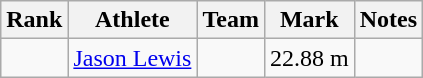<table class="wikitable sortable">
<tr>
<th>Rank</th>
<th>Athlete</th>
<th>Team</th>
<th>Mark</th>
<th>Notes</th>
</tr>
<tr>
<td align=center></td>
<td><a href='#'>Jason Lewis</a></td>
<td></td>
<td>22.88 m</td>
<td></td>
</tr>
</table>
